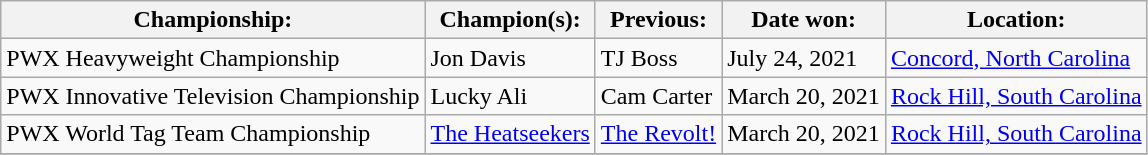<table class="wikitable">
<tr>
<th>Championship:</th>
<th>Champion(s):</th>
<th>Previous:</th>
<th>Date won:</th>
<th>Location:</th>
</tr>
<tr>
<td>PWX Heavyweight Championship</td>
<td>Jon Davis</td>
<td>TJ Boss</td>
<td>July 24, 2021</td>
<td><a href='#'>Concord, North Carolina</a></td>
</tr>
<tr>
<td>PWX Innovative Television Championship</td>
<td>Lucky Ali</td>
<td>Cam Carter</td>
<td>March 20, 2021</td>
<td><a href='#'>Rock Hill, South Carolina</a></td>
</tr>
<tr>
<td>PWX World Tag Team Championship</td>
<td><a href='#'>The Heatseekers</a><br></td>
<td><a href='#'>The Revolt!</a><br></td>
<td>March 20, 2021</td>
<td><a href='#'>Rock Hill, South Carolina</a></td>
</tr>
<tr>
</tr>
</table>
